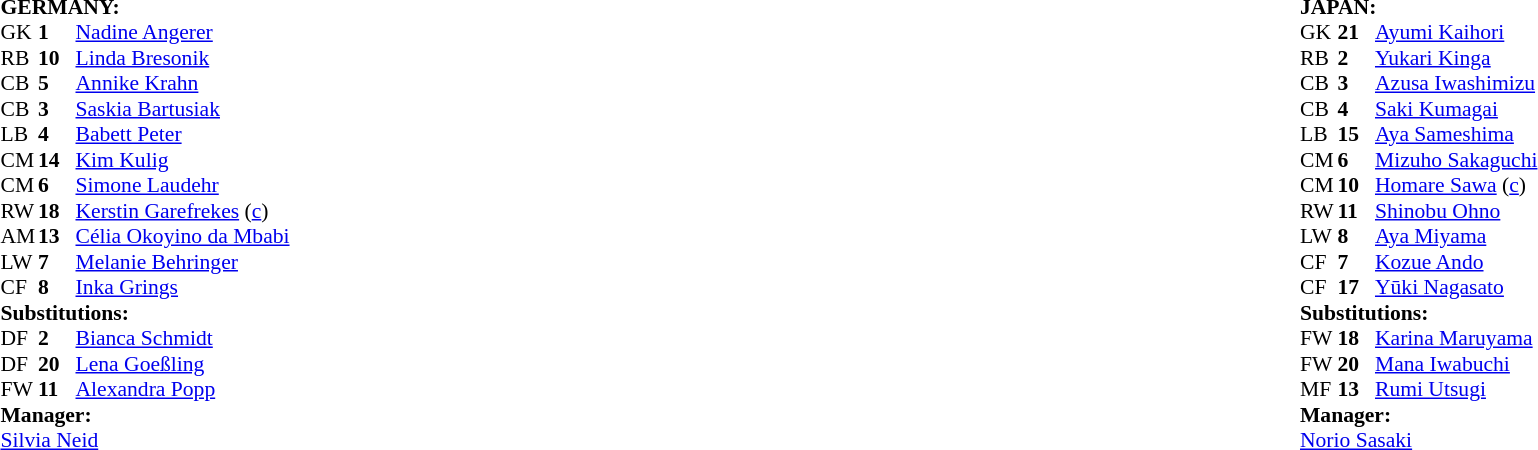<table width="100%">
<tr>
<td valign="top" width="50%"><br><table style="font-size: 90%" cellspacing="0" cellpadding="0">
<tr>
<td colspan=4><br><strong>GERMANY:</strong></td>
</tr>
<tr>
<th width="25"></th>
<th width="25"></th>
</tr>
<tr>
<td>GK</td>
<td><strong>1</strong></td>
<td><a href='#'>Nadine Angerer</a></td>
</tr>
<tr>
<td>RB</td>
<td><strong>10</strong></td>
<td><a href='#'>Linda Bresonik</a></td>
<td></td>
<td></td>
</tr>
<tr>
<td>CB</td>
<td><strong>5</strong></td>
<td><a href='#'>Annike Krahn</a></td>
</tr>
<tr>
<td>CB</td>
<td><strong>3</strong></td>
<td><a href='#'>Saskia Bartusiak</a></td>
</tr>
<tr>
<td>LB</td>
<td><strong>4</strong></td>
<td><a href='#'>Babett Peter</a></td>
<td></td>
</tr>
<tr>
<td>CM</td>
<td><strong>14</strong></td>
<td><a href='#'>Kim Kulig</a></td>
<td></td>
<td></td>
</tr>
<tr>
<td>CM</td>
<td><strong>6</strong></td>
<td><a href='#'>Simone Laudehr</a></td>
</tr>
<tr>
<td>RW</td>
<td><strong>18</strong></td>
<td><a href='#'>Kerstin Garefrekes</a> (<a href='#'>c</a>)</td>
</tr>
<tr>
<td>AM</td>
<td><strong>13</strong></td>
<td><a href='#'>Célia Okoyino da Mbabi</a></td>
</tr>
<tr>
<td>LW</td>
<td><strong>7</strong></td>
<td><a href='#'>Melanie Behringer</a></td>
</tr>
<tr>
<td>CF</td>
<td><strong>8</strong></td>
<td><a href='#'>Inka Grings</a></td>
<td></td>
<td></td>
</tr>
<tr>
<td colspan=3><strong>Substitutions:</strong></td>
</tr>
<tr>
<td>DF</td>
<td><strong>2</strong></td>
<td><a href='#'>Bianca Schmidt</a></td>
<td></td>
<td></td>
</tr>
<tr>
<td>DF</td>
<td><strong>20</strong></td>
<td><a href='#'>Lena Goeßling</a></td>
<td></td>
<td></td>
</tr>
<tr>
<td>FW</td>
<td><strong>11</strong></td>
<td><a href='#'>Alexandra Popp</a></td>
<td></td>
<td></td>
</tr>
<tr>
<td colspan=3><strong>Manager:</strong></td>
</tr>
<tr>
<td colspan=3><a href='#'>Silvia Neid</a></td>
</tr>
</table>
</td>
<td valign="top"></td>
<td valign="top" width="50%"><br><table style="font-size: 90%" cellspacing="0" cellpadding="0" align="center">
<tr>
<td colspan=4><br><strong>JAPAN:</strong></td>
</tr>
<tr>
<th width=25></th>
<th width=25></th>
</tr>
<tr>
<td>GK</td>
<td><strong>21</strong></td>
<td><a href='#'>Ayumi Kaihori</a></td>
</tr>
<tr>
<td>RB</td>
<td><strong>2</strong></td>
<td><a href='#'>Yukari Kinga</a></td>
</tr>
<tr>
<td>CB</td>
<td><strong>3</strong></td>
<td><a href='#'>Azusa Iwashimizu</a></td>
<td></td>
</tr>
<tr>
<td>CB</td>
<td><strong>4</strong></td>
<td><a href='#'>Saki Kumagai</a></td>
<td></td>
</tr>
<tr>
<td>LB</td>
<td><strong>15</strong></td>
<td><a href='#'>Aya Sameshima</a></td>
</tr>
<tr>
<td>CM</td>
<td><strong>6</strong></td>
<td><a href='#'>Mizuho Sakaguchi</a></td>
<td></td>
</tr>
<tr>
<td>CM</td>
<td><strong>10</strong></td>
<td><a href='#'>Homare Sawa</a> (<a href='#'>c</a>)</td>
<td></td>
</tr>
<tr>
<td>RW</td>
<td><strong>11</strong></td>
<td><a href='#'>Shinobu Ohno</a></td>
<td></td>
<td></td>
</tr>
<tr>
<td>LW</td>
<td><strong>8</strong></td>
<td><a href='#'>Aya Miyama</a></td>
</tr>
<tr>
<td>CF</td>
<td><strong>7</strong></td>
<td><a href='#'>Kozue Ando</a></td>
</tr>
<tr>
<td>CF</td>
<td><strong>17</strong></td>
<td><a href='#'>Yūki Nagasato</a></td>
<td></td>
<td></td>
</tr>
<tr>
<td colspan=3><strong>Substitutions:</strong></td>
</tr>
<tr>
<td>FW</td>
<td><strong>18</strong></td>
<td><a href='#'>Karina Maruyama</a></td>
<td></td>
<td></td>
</tr>
<tr>
<td>FW</td>
<td><strong>20</strong></td>
<td><a href='#'>Mana Iwabuchi</a></td>
<td></td>
<td></td>
</tr>
<tr>
<td>MF</td>
<td><strong>13</strong></td>
<td><a href='#'>Rumi Utsugi</a></td>
<td></td>
<td></td>
</tr>
<tr>
<td colspan=3><strong>Manager:</strong></td>
</tr>
<tr>
<td colspan=3><a href='#'>Norio Sasaki</a></td>
</tr>
</table>
</td>
</tr>
</table>
